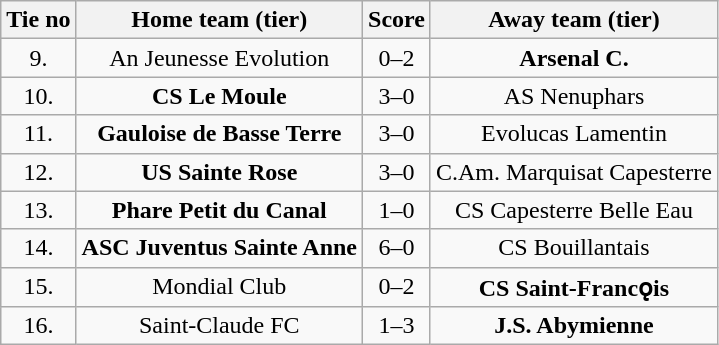<table class="wikitable" style="text-align: center">
<tr>
<th>Tie no</th>
<th>Home team (tier)</th>
<th>Score</th>
<th>Away team (tier)</th>
</tr>
<tr>
<td>9.</td>
<td> An Jeunesse Evolution</td>
<td>0–2</td>
<td><strong>Arsenal C.</strong> </td>
</tr>
<tr>
<td>10.</td>
<td> <strong>CS Le Moule</strong></td>
<td>3–0</td>
<td>AS Nenuphars </td>
</tr>
<tr>
<td>11.</td>
<td> <strong>Gauloise de Basse Terre</strong></td>
<td>3–0</td>
<td>Evolucas Lamentin </td>
</tr>
<tr>
<td>12.</td>
<td> <strong>US Sainte Rose</strong></td>
<td>3–0</td>
<td>C.Am. Marquisat Capesterre </td>
</tr>
<tr>
<td>13.</td>
<td> <strong>Phare Petit du Canal</strong></td>
<td>1–0</td>
<td>CS Capesterre Belle Eau </td>
</tr>
<tr>
<td>14.</td>
<td> <strong>ASC Juventus Sainte Anne</strong></td>
<td>6–0</td>
<td>CS Bouillantais </td>
</tr>
<tr>
<td>15.</td>
<td> Mondial Club</td>
<td>0–2</td>
<td><strong>CS Saint-Francǫis</strong> </td>
</tr>
<tr>
<td>16.</td>
<td> Saint-Claude FC</td>
<td>1–3</td>
<td><strong>J.S. Abymienne</strong> </td>
</tr>
</table>
